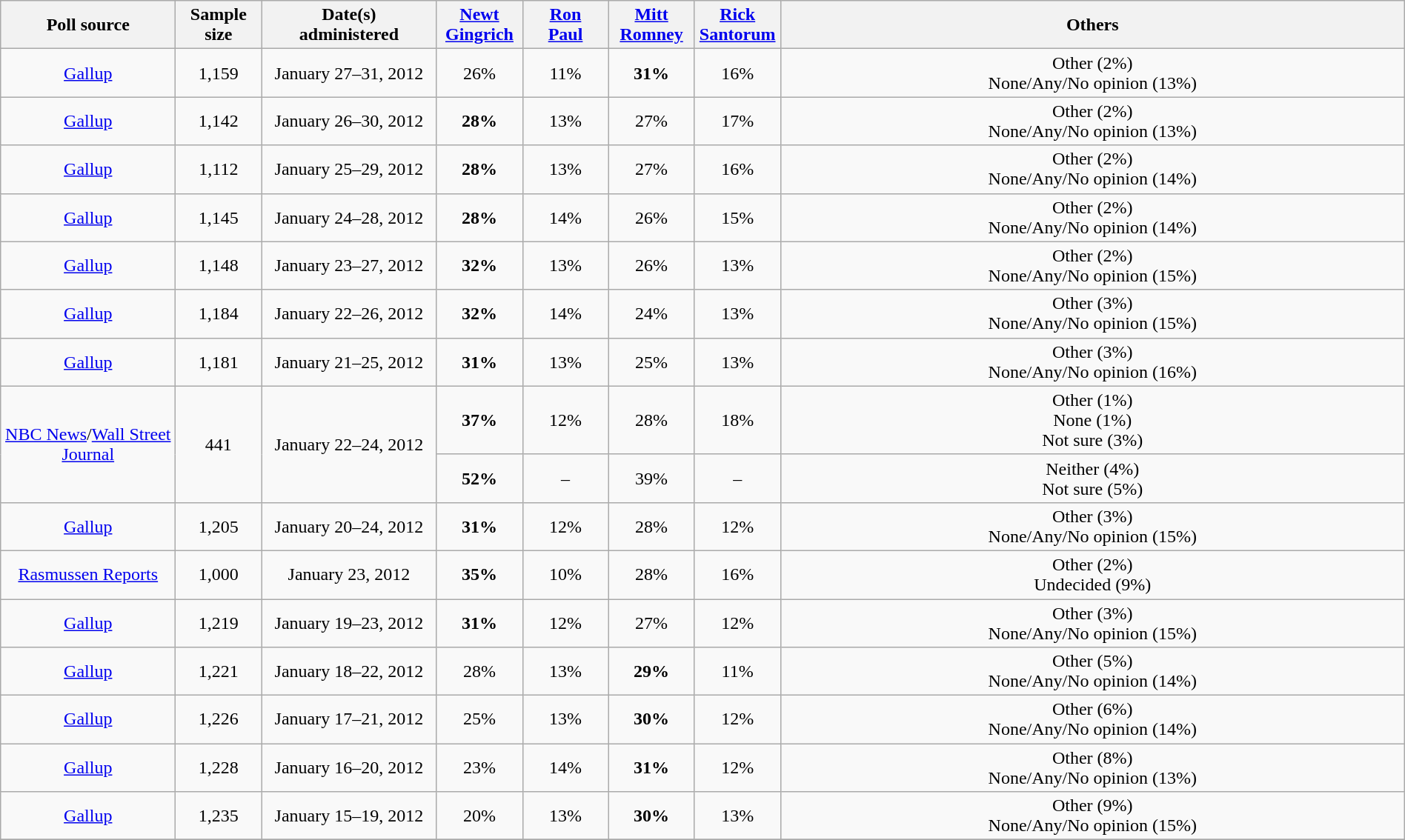<table class="wikitable" style="text-align:center; width:100%;">
<tr>
<th style="width:150px;">Poll source</th>
<th style="width:70px;">Sample<br>size</th>
<th style="width:150px;">Date(s)<br> administered</th>
<th style="width:70px;"><a href='#'>Newt<br> Gingrich</a></th>
<th style="width:70px;"><a href='#'>Ron<br> Paul</a></th>
<th style="width:70px;"><a href='#'>Mitt<br> Romney</a></th>
<th style="width:70px;"><a href='#'>Rick<br> Santorum</a></th>
<th>Others</th>
</tr>
<tr>
<td><a href='#'>Gallup</a></td>
<td>1,159</td>
<td>January 27–31, 2012</td>
<td>26%</td>
<td>11%</td>
<td><strong>31%</strong></td>
<td>16%</td>
<td>Other (2%)<br>None/Any/No opinion (13%)</td>
</tr>
<tr>
<td><a href='#'>Gallup</a></td>
<td>1,142</td>
<td>January 26–30, 2012</td>
<td><strong>28%</strong></td>
<td>13%</td>
<td>27%</td>
<td>17%</td>
<td>Other (2%)<br>None/Any/No opinion (13%)</td>
</tr>
<tr>
<td><a href='#'>Gallup</a></td>
<td>1,112</td>
<td>January 25–29, 2012</td>
<td><strong>28%</strong></td>
<td>13%</td>
<td>27%</td>
<td>16%</td>
<td>Other (2%)<br>None/Any/No opinion (14%)</td>
</tr>
<tr>
<td><a href='#'>Gallup</a></td>
<td>1,145</td>
<td>January 24–28, 2012</td>
<td><strong>28%</strong></td>
<td>14%</td>
<td>26%</td>
<td>15%</td>
<td>Other (2%)<br>None/Any/No opinion (14%)</td>
</tr>
<tr>
<td><a href='#'>Gallup</a></td>
<td>1,148</td>
<td>January 23–27, 2012</td>
<td><strong>32%</strong></td>
<td>13%</td>
<td>26%</td>
<td>13%</td>
<td>Other (2%)<br>None/Any/No opinion (15%)</td>
</tr>
<tr>
<td><a href='#'>Gallup</a></td>
<td>1,184</td>
<td>January 22–26, 2012</td>
<td><strong>32%</strong></td>
<td>14%</td>
<td>24%</td>
<td>13%</td>
<td>Other (3%)<br>None/Any/No opinion (15%)</td>
</tr>
<tr>
<td><a href='#'>Gallup</a></td>
<td>1,181</td>
<td>January 21–25, 2012</td>
<td><strong>31%</strong></td>
<td>13%</td>
<td>25%</td>
<td>13%</td>
<td>Other (3%)<br>None/Any/No opinion (16%)</td>
</tr>
<tr>
<td rowspan=2><a href='#'>NBC News</a>/<a href='#'>Wall Street Journal</a></td>
<td rowspan=2>441</td>
<td rowspan=2>January 22–24, 2012</td>
<td><strong>37%</strong></td>
<td>12%</td>
<td>28%</td>
<td>18%</td>
<td>Other (1%)<br>None (1%)<br>Not sure (3%)</td>
</tr>
<tr>
<td><strong>52%</strong></td>
<td>–</td>
<td>39%</td>
<td>–</td>
<td>Neither (4%)<br>Not sure (5%)</td>
</tr>
<tr>
<td><a href='#'>Gallup</a></td>
<td>1,205</td>
<td>January 20–24, 2012</td>
<td><strong>31%</strong></td>
<td>12%</td>
<td>28%</td>
<td>12%</td>
<td>Other (3%)<br>None/Any/No opinion (15%)</td>
</tr>
<tr>
<td><a href='#'>Rasmussen Reports</a></td>
<td>1,000</td>
<td>January 23, 2012</td>
<td><strong>35%</strong></td>
<td>10%</td>
<td>28%</td>
<td>16%</td>
<td>Other (2%)<br>Undecided (9%)</td>
</tr>
<tr>
<td><a href='#'>Gallup</a></td>
<td>1,219</td>
<td>January 19–23, 2012</td>
<td><strong>31%</strong></td>
<td>12%</td>
<td>27%</td>
<td>12%</td>
<td>Other (3%)<br>None/Any/No opinion (15%)</td>
</tr>
<tr>
<td><a href='#'>Gallup</a></td>
<td>1,221</td>
<td>January 18–22, 2012</td>
<td>28%</td>
<td>13%</td>
<td><strong>29%</strong></td>
<td>11%</td>
<td>Other (5%)<br>None/Any/No opinion (14%)</td>
</tr>
<tr>
<td><a href='#'>Gallup</a></td>
<td>1,226</td>
<td>January 17–21, 2012</td>
<td>25%</td>
<td>13%</td>
<td><strong>30%</strong></td>
<td>12%</td>
<td>Other (6%)<br>None/Any/No opinion (14%)</td>
</tr>
<tr>
<td><a href='#'>Gallup</a></td>
<td>1,228</td>
<td>January 16–20, 2012</td>
<td>23%</td>
<td>14%</td>
<td><strong>31%</strong></td>
<td>12%</td>
<td>Other (8%)<br>None/Any/No opinion (13%)</td>
</tr>
<tr>
<td><a href='#'>Gallup</a></td>
<td>1,235</td>
<td>January 15–19, 2012</td>
<td>20%</td>
<td>13%</td>
<td><strong>30%</strong></td>
<td>13%</td>
<td>Other (9%)<br>None/Any/No opinion (15%)</td>
</tr>
<tr>
</tr>
</table>
